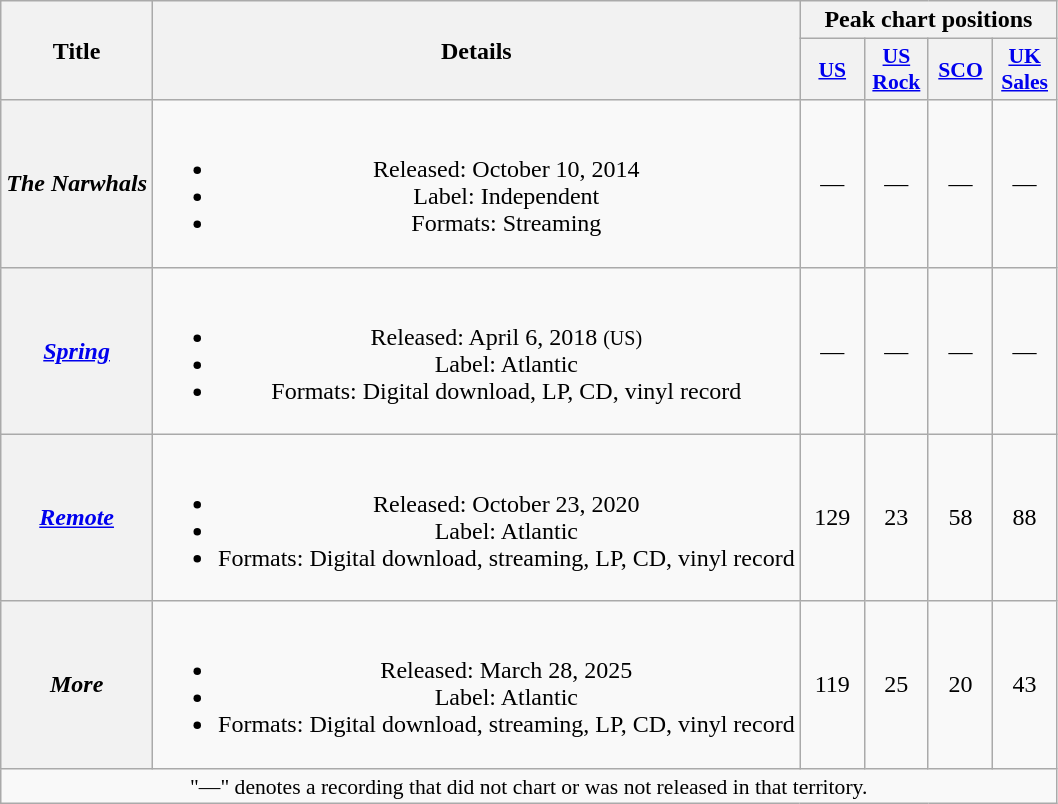<table class="wikitable plainrowheaders" style="text-align:center">
<tr>
<th scope="col" rowspan="2">Title</th>
<th scope="col" rowspan="2">Details</th>
<th scope="col" colspan="4">Peak chart positions</th>
</tr>
<tr>
<th scope="col" style="width:2.5em;font-size:90%;"><a href='#'>US</a><br></th>
<th scope="col" style="width:2.5em;font-size:90%;"><a href='#'>US<br>Rock</a><br></th>
<th scope="col" style="width:2.5em;font-size:90%;"><a href='#'>SCO</a><br></th>
<th scope="col" style="width:2.5em;font-size:90%;"><a href='#'>UK<br>Sales</a><br></th>
</tr>
<tr>
<th scope="row"><em>The Narwhals</em> </th>
<td><br><ul><li>Released: October 10, 2014</li><li>Label: Independent</li><li>Formats: Streaming</li></ul></td>
<td>—</td>
<td>—</td>
<td>—</td>
<td>—</td>
</tr>
<tr>
<th scope="row"><a href='#'><em>Spring</em></a></th>
<td><br><ul><li>Released: April 6, 2018 <small>(US)</small></li><li>Label: Atlantic</li><li>Formats: Digital download, LP, CD, vinyl record</li></ul></td>
<td>—</td>
<td>—</td>
<td>—</td>
<td>—</td>
</tr>
<tr>
<th scope="row"><em><a href='#'>Remote</a></em></th>
<td><br><ul><li>Released: October 23, 2020</li><li>Label: Atlantic</li><li>Formats: Digital download, streaming, LP, CD, vinyl record</li></ul></td>
<td>129</td>
<td>23</td>
<td>58</td>
<td>88</td>
</tr>
<tr>
<th scope="row"><em>More</em></th>
<td><br><ul><li>Released: March 28, 2025</li><li>Label: Atlantic</li><li>Formats: Digital download, streaming, LP, CD, vinyl record</li></ul></td>
<td>119</td>
<td>25</td>
<td>20</td>
<td>43</td>
</tr>
<tr>
<td colspan="14" style="font-size:90%">"—" denotes a recording that did not chart or was not released in that territory.</td>
</tr>
</table>
